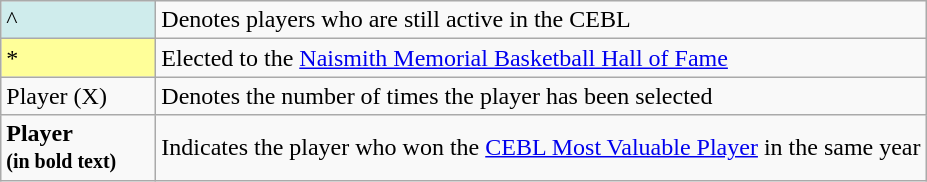<table class="wikitable sortable">
<tr>
<td style="background-color:#CFECEC; border:1px solid #aaaaaa; width:6em">^</td>
<td>Denotes players who are still active in the CEBL</td>
</tr>
<tr>
<td style="background-color:#FFFF99; border:1px solid #aaaaaa; width:6em">*</td>
<td>Elected to the <a href='#'>Naismith Memorial Basketball Hall of Fame</a></td>
</tr>
<tr>
<td>Player (X)</td>
<td>Denotes the number of times the player has been selected</td>
</tr>
<tr>
<td><strong>Player<br><small>(in bold text)</small></strong></td>
<td>Indicates the player who won the <a href='#'>CEBL Most Valuable Player</a> in the same year</td>
</tr>
</table>
